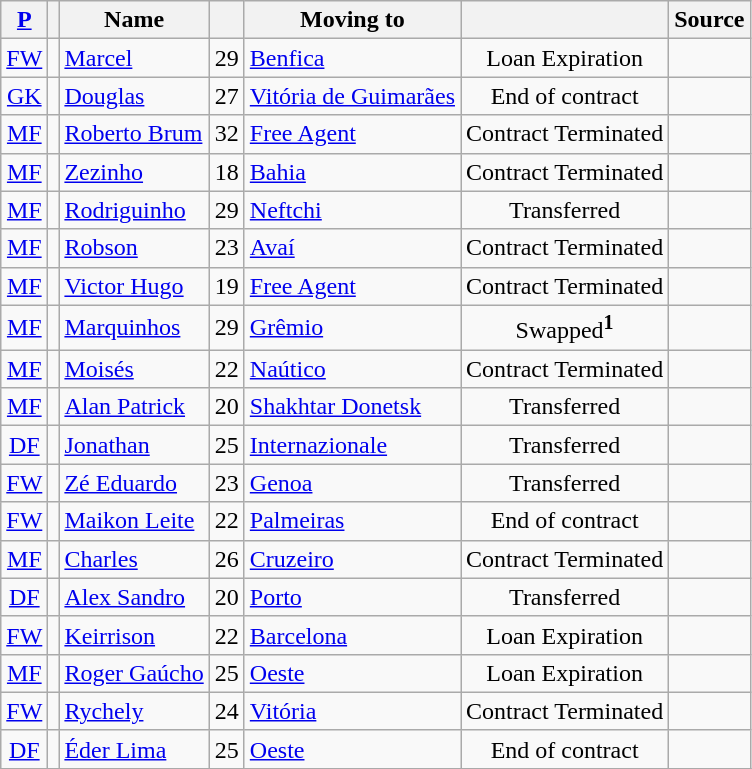<table class="wikitable sortable" style="text-align:center;">
<tr>
<th><a href='#'>P</a></th>
<th></th>
<th>Name</th>
<th></th>
<th>Moving to</th>
<th></th>
<th>Source</th>
</tr>
<tr>
<td><a href='#'>FW</a></td>
<td></td>
<td style="text-align:left;"><a href='#'>Marcel</a></td>
<td>29</td>
<td style="text-align:left;"><a href='#'>Benfica</a> </td>
<td>Loan Expiration</td>
<td><small></small></td>
</tr>
<tr>
<td><a href='#'>GK</a></td>
<td></td>
<td style="text-align:left;"><a href='#'>Douglas</a></td>
<td>27</td>
<td style="text-align:left;"><a href='#'>Vitória de Guimarães</a> </td>
<td>End of contract</td>
<td><small></small></td>
</tr>
<tr>
<td><a href='#'>MF</a></td>
<td></td>
<td style="text-align:left;"><a href='#'>Roberto Brum</a></td>
<td>32</td>
<td style="text-align:left;"><a href='#'>Free Agent</a></td>
<td>Contract Terminated</td>
<td><small></small></td>
</tr>
<tr>
<td><a href='#'>MF</a></td>
<td></td>
<td style="text-align:left;"><a href='#'>Zezinho</a></td>
<td>18</td>
<td style="text-align:left;"><a href='#'>Bahia</a></td>
<td>Contract Terminated</td>
<td><small></small></td>
</tr>
<tr>
<td><a href='#'>MF</a></td>
<td></td>
<td style="text-align:left;"><a href='#'>Rodriguinho</a></td>
<td>29</td>
<td style="text-align:left;"><a href='#'>Neftchi</a> </td>
<td>Transferred</td>
<td><small></small></td>
</tr>
<tr>
<td><a href='#'>MF</a></td>
<td></td>
<td style="text-align:left;"><a href='#'>Robson</a></td>
<td>23</td>
<td style="text-align:left;"><a href='#'>Avaí</a></td>
<td>Contract Terminated</td>
<td><small></small></td>
</tr>
<tr>
<td><a href='#'>MF</a></td>
<td></td>
<td style="text-align:left;"><a href='#'>Victor Hugo</a></td>
<td>19</td>
<td style="text-align:left;"><a href='#'>Free Agent</a></td>
<td>Contract Terminated</td>
<td><small></small></td>
</tr>
<tr>
<td><a href='#'>MF</a></td>
<td></td>
<td style="text-align:left;"><a href='#'>Marquinhos</a></td>
<td>29</td>
<td style="text-align:left;"><a href='#'>Grêmio</a></td>
<td>Swapped<sup><strong>1</strong></sup></td>
<td><small></small></td>
</tr>
<tr>
<td><a href='#'>MF</a></td>
<td></td>
<td style="text-align:left;"><a href='#'>Moisés</a></td>
<td>22</td>
<td style="text-align:left;"><a href='#'>Naútico</a></td>
<td>Contract Terminated</td>
<td><small></small></td>
</tr>
<tr>
<td><a href='#'>MF</a></td>
<td></td>
<td style="text-align:left;"><a href='#'>Alan Patrick</a></td>
<td>20</td>
<td style="text-align:left;"><a href='#'>Shakhtar Donetsk</a> </td>
<td>Transferred</td>
<td><small></small></td>
</tr>
<tr>
<td><a href='#'>DF</a></td>
<td></td>
<td style="text-align:left;"><a href='#'>Jonathan</a></td>
<td>25</td>
<td style="text-align:left;"><a href='#'>Internazionale</a> </td>
<td>Transferred</td>
<td><small></small></td>
</tr>
<tr>
<td><a href='#'>FW</a></td>
<td></td>
<td style="text-align:left;"><a href='#'>Zé Eduardo</a></td>
<td>23</td>
<td style="text-align:left;"><a href='#'>Genoa</a> </td>
<td>Transferred</td>
<td><small></small></td>
</tr>
<tr>
<td><a href='#'>FW</a></td>
<td></td>
<td style="text-align:left;"><a href='#'>Maikon Leite</a></td>
<td>22</td>
<td style="text-align:left;"><a href='#'>Palmeiras</a></td>
<td>End of contract</td>
<td><small></small></td>
</tr>
<tr>
<td><a href='#'>MF</a></td>
<td></td>
<td style="text-align:left;"><a href='#'>Charles</a></td>
<td>26</td>
<td style="text-align:left;"><a href='#'>Cruzeiro</a></td>
<td>Contract Terminated</td>
<td><small></small></td>
</tr>
<tr>
<td><a href='#'>DF</a></td>
<td></td>
<td style="text-align:left;"><a href='#'>Alex Sandro</a></td>
<td>20</td>
<td style="text-align:left;"><a href='#'>Porto</a> </td>
<td>Transferred</td>
<td><small></small></td>
</tr>
<tr>
<td><a href='#'>FW</a></td>
<td></td>
<td style="text-align:left;"><a href='#'>Keirrison</a></td>
<td>22</td>
<td style="text-align:left;"><a href='#'>Barcelona</a> </td>
<td>Loan Expiration</td>
<td><small></small></td>
</tr>
<tr>
<td><a href='#'>MF</a></td>
<td></td>
<td style="text-align:left;"><a href='#'>Roger Gaúcho</a></td>
<td>25</td>
<td style="text-align:left;"><a href='#'>Oeste</a></td>
<td>Loan Expiration</td>
<td><small></small></td>
</tr>
<tr>
<td><a href='#'>FW</a></td>
<td></td>
<td style="text-align:left;"><a href='#'>Rychely</a></td>
<td>24</td>
<td style="text-align:left;"><a href='#'>Vitória</a></td>
<td>Contract Terminated</td>
<td><small></small></td>
</tr>
<tr>
<td><a href='#'>DF</a></td>
<td></td>
<td style="text-align:left;"><a href='#'>Éder Lima</a></td>
<td>25</td>
<td style="text-align:left;"><a href='#'>Oeste</a></td>
<td>End of contract</td>
<td><small></small></td>
</tr>
<tr>
</tr>
</table>
